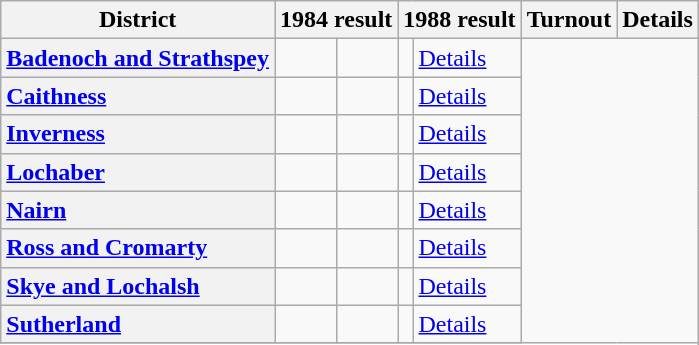<table class="wikitable">
<tr>
<th scope="col">District</th>
<th scope="col" colspan="2">1984 result</th>
<th scope="col" colspan="2">1988 result</th>
<th scope="col">Turnout</th>
<th scope="col">Details</th>
</tr>
<tr>
<th scope="row" style="text-align: left;"><a href='#'>Badenoch and Strathspey</a></th>
<td></td>
<td></td>
<td></td>
<td><a href='#'>Details</a></td>
</tr>
<tr>
<th scope="row" style="text-align: left;"><a href='#'>Caithness</a></th>
<td></td>
<td></td>
<td></td>
<td><a href='#'>Details</a></td>
</tr>
<tr>
<th scope="row" style="text-align: left;"><a href='#'>Inverness</a></th>
<td></td>
<td></td>
<td></td>
<td><a href='#'>Details</a></td>
</tr>
<tr>
<th scope="row" style="text-align: left;"><a href='#'>Lochaber</a></th>
<td></td>
<td></td>
<td></td>
<td><a href='#'>Details</a></td>
</tr>
<tr>
<th scope="row" style="text-align: left;"><a href='#'>Nairn</a></th>
<td></td>
<td></td>
<td></td>
<td><a href='#'>Details</a></td>
</tr>
<tr>
<th scope="row" style="text-align: left;"><a href='#'>Ross and Cromarty</a></th>
<td></td>
<td></td>
<td></td>
<td><a href='#'>Details</a></td>
</tr>
<tr>
<th scope="row" style="text-align: left;"><a href='#'>Skye and Lochalsh</a></th>
<td></td>
<td></td>
<td></td>
<td><a href='#'>Details</a></td>
</tr>
<tr>
<th scope="row" style="text-align: left;"><a href='#'>Sutherland</a></th>
<td></td>
<td></td>
<td></td>
<td><a href='#'>Details</a></td>
</tr>
<tr>
</tr>
</table>
